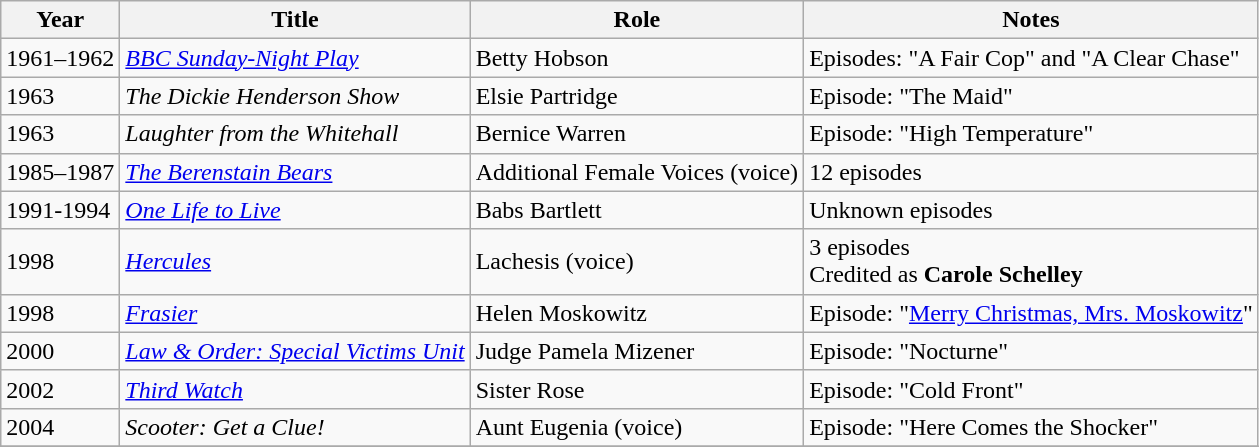<table class="wikitable sortable">
<tr>
<th>Year</th>
<th>Title</th>
<th>Role</th>
<th>Notes</th>
</tr>
<tr>
<td>1961–1962</td>
<td><em><a href='#'>BBC Sunday-Night Play</a></em></td>
<td>Betty Hobson</td>
<td>Episodes: "A Fair Cop" and "A Clear Chase"</td>
</tr>
<tr>
<td>1963</td>
<td><em>The Dickie Henderson Show</em></td>
<td>Elsie Partridge</td>
<td>Episode: "The Maid"</td>
</tr>
<tr>
<td>1963</td>
<td><em>Laughter from the Whitehall</em></td>
<td>Bernice Warren</td>
<td>Episode: "High Temperature"</td>
</tr>
<tr>
<td>1985–1987</td>
<td><em><a href='#'>The Berenstain Bears</a></em></td>
<td>Additional Female Voices (voice)</td>
<td>12 episodes</td>
</tr>
<tr>
<td>1991-1994</td>
<td><em><a href='#'>One Life to Live</a></em></td>
<td>Babs Bartlett</td>
<td>Unknown episodes</td>
</tr>
<tr>
<td>1998</td>
<td><em><a href='#'>Hercules</a></em></td>
<td>Lachesis (voice)</td>
<td>3 episodes<br>Credited as <strong>Carole Schelley</strong></td>
</tr>
<tr>
<td>1998</td>
<td><em><a href='#'>Frasier</a></em></td>
<td>Helen Moskowitz</td>
<td>Episode: "<a href='#'>Merry Christmas, Mrs. Moskowitz</a>"</td>
</tr>
<tr>
<td>2000</td>
<td><em><a href='#'>Law & Order: Special Victims Unit</a></em></td>
<td>Judge Pamela Mizener</td>
<td>Episode: "Nocturne"</td>
</tr>
<tr>
<td>2002</td>
<td><em><a href='#'>Third Watch</a></em></td>
<td>Sister Rose</td>
<td>Episode: "Cold Front"</td>
</tr>
<tr>
<td>2004</td>
<td><em>Scooter: Get a Clue!</em></td>
<td>Aunt Eugenia (voice)</td>
<td>Episode: "Here Comes the Shocker"</td>
</tr>
<tr>
</tr>
</table>
